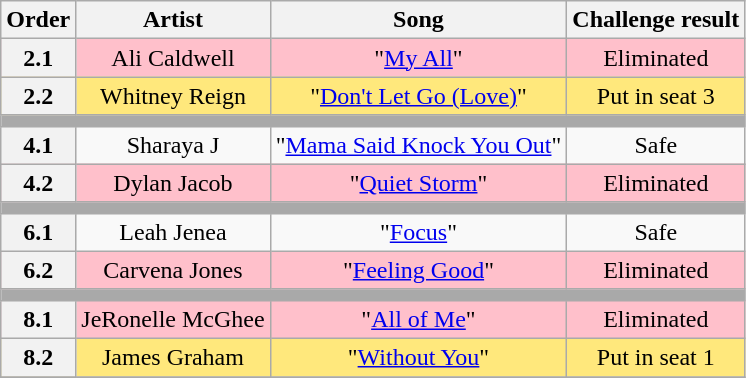<table class="wikitable plainrowheaders" style="text-align: center;">
<tr>
<th>Order</th>
<th>Artist</th>
<th>Song</th>
<th>Challenge result</th>
</tr>
<tr bgcolor=pink>
<th>2.1</th>
<td>Ali Caldwell</td>
<td>"<a href='#'>My All</a>"</td>
<td>Eliminated</td>
</tr>
<tr bgcolor=#FFE87C>
<th>2.2</th>
<td>Whitney Reign</td>
<td>"<a href='#'>Don't Let Go (Love)</a>"</td>
<td>Put in seat 3</td>
</tr>
<tr>
<td colspan=4 bgcolor=darkgray></td>
</tr>
<tr>
<th>4.1</th>
<td>Sharaya J</td>
<td>"<a href='#'>Mama Said Knock You Out</a>"</td>
<td>Safe</td>
</tr>
<tr bgcolor=pink>
<th>4.2</th>
<td>Dylan Jacob</td>
<td>"<a href='#'>Quiet Storm</a>"</td>
<td>Eliminated</td>
</tr>
<tr>
<td colspan=4 bgcolor=darkgray></td>
</tr>
<tr>
<th>6.1</th>
<td>Leah Jenea</td>
<td>"<a href='#'>Focus</a>"</td>
<td>Safe</td>
</tr>
<tr bgcolor=pink>
<th>6.2</th>
<td>Carvena Jones</td>
<td>"<a href='#'>Feeling Good</a>"</td>
<td>Eliminated</td>
</tr>
<tr>
<td colspan=4 bgcolor=darkgray></td>
</tr>
<tr bgcolor=pink>
<th>8.1</th>
<td>JeRonelle McGhee</td>
<td>"<a href='#'>All of Me</a>"</td>
<td>Eliminated</td>
</tr>
<tr bgcolor=#FFE87C>
<th>8.2</th>
<td>James Graham</td>
<td>"<a href='#'>Without You</a>"</td>
<td>Put in seat 1</td>
</tr>
<tr>
</tr>
</table>
